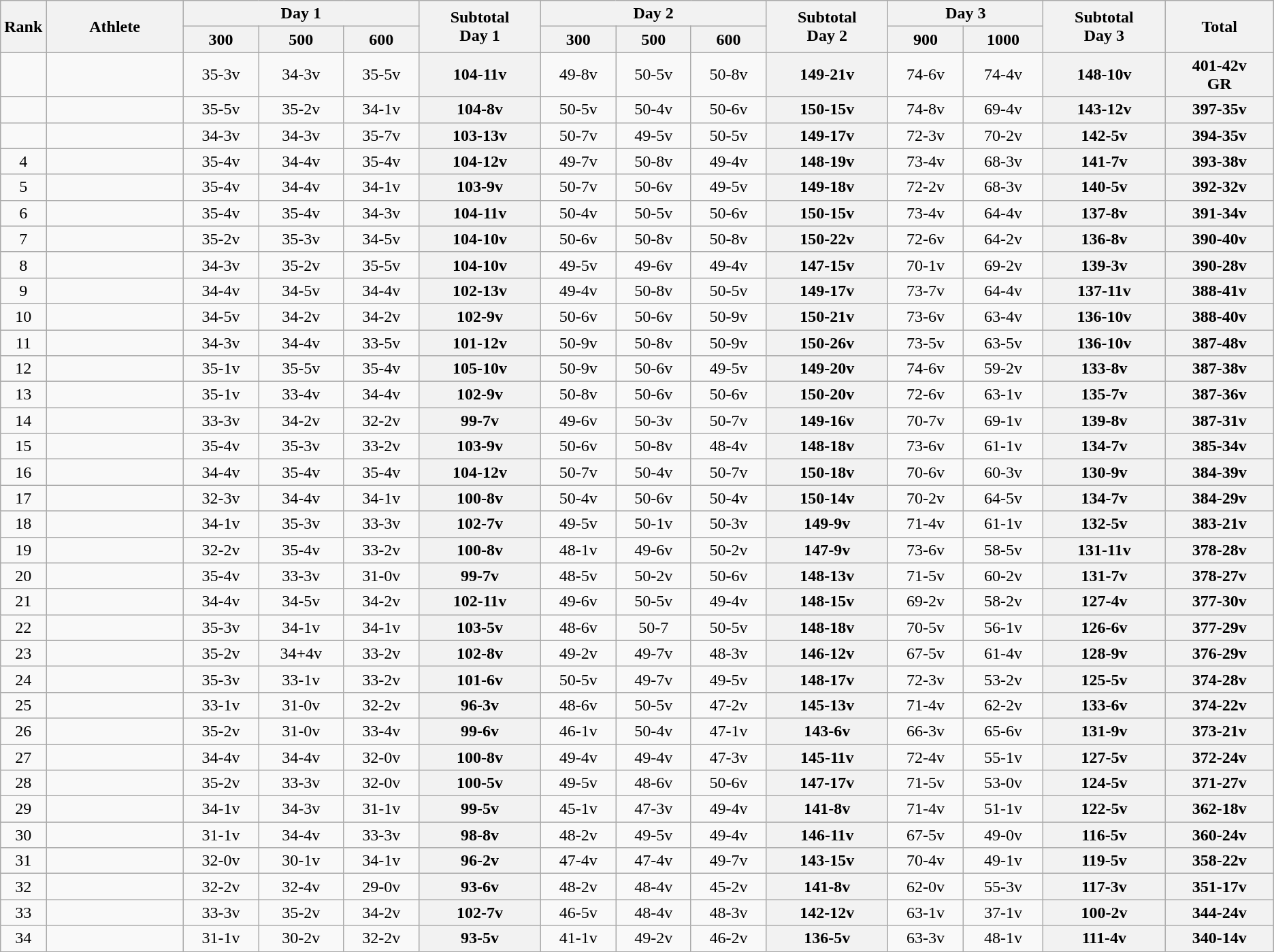<table class="wikitable" style="text-align:center;">
<tr>
<th rowspan=2>Rank</th>
<th style="width:15em;" rowspan=2>Athlete</th>
<th style="width:24em;" colspan=3>Day 1</th>
<th style="width:12em;" rowspan=2>Subtotal<br>Day 1</th>
<th style="width:24em;" colspan=3>Day 2</th>
<th style="width:12em;" rowspan=2>Subtotal<br>Day 2</th>
<th style="width:16em;" colspan=2>Day 3</th>
<th style="width:12em;" rowspan=2>Subtotal<br>Day 3</th>
<th style="width:12em;" rowspan=2>Total</th>
</tr>
<tr>
<th style="width:8em;">300</th>
<th style="width:8em;">500</th>
<th style="width:8em;">600</th>
<th style="width:8em;">300</th>
<th style="width:8em;">500</th>
<th style="width:8em;">600</th>
<th style="width:8em;">900</th>
<th style="width:8em;">1000</th>
</tr>
<tr>
<td></td>
<td align=left></td>
<td>35-3v</td>
<td>34-3v</td>
<td>35-5v</td>
<th>104-11v</th>
<td>49-8v</td>
<td>50-5v</td>
<td>50-8v</td>
<th>149-21v</th>
<td>74-6v</td>
<td>74-4v</td>
<th>148-10v</th>
<th>401-42v<br>GR</th>
</tr>
<tr>
<td></td>
<td align=left></td>
<td>35-5v</td>
<td>35-2v</td>
<td>34-1v</td>
<th>104-8v</th>
<td>50-5v</td>
<td>50-4v</td>
<td>50-6v</td>
<th>150-15v</th>
<td>74-8v</td>
<td>69-4v</td>
<th>143-12v</th>
<th>397-35v</th>
</tr>
<tr>
<td></td>
<td align=left></td>
<td>34-3v</td>
<td>34-3v</td>
<td>35-7v</td>
<th>103-13v</th>
<td>50-7v</td>
<td>49-5v</td>
<td>50-5v</td>
<th>149-17v</th>
<td>72-3v</td>
<td>70-2v</td>
<th>142-5v</th>
<th>394-35v</th>
</tr>
<tr>
<td>4</td>
<td align=left></td>
<td>35-4v</td>
<td>34-4v</td>
<td>35-4v</td>
<th>104-12v</th>
<td>49-7v</td>
<td>50-8v</td>
<td>49-4v</td>
<th>148-19v</th>
<td>73-4v</td>
<td>68-3v</td>
<th>141-7v</th>
<th>393-38v</th>
</tr>
<tr>
<td>5</td>
<td align=left></td>
<td>35-4v</td>
<td>34-4v</td>
<td>34-1v</td>
<th>103-9v</th>
<td>50-7v</td>
<td>50-6v</td>
<td>49-5v</td>
<th>149-18v</th>
<td>72-2v</td>
<td>68-3v</td>
<th>140-5v</th>
<th>392-32v</th>
</tr>
<tr>
<td>6</td>
<td align=left></td>
<td>35-4v</td>
<td>35-4v</td>
<td>34-3v</td>
<th>104-11v</th>
<td>50-4v</td>
<td>50-5v</td>
<td>50-6v</td>
<th>150-15v</th>
<td>73-4v</td>
<td>64-4v</td>
<th>137-8v</th>
<th>391-34v</th>
</tr>
<tr>
<td>7</td>
<td align=left></td>
<td>35-2v</td>
<td>35-3v</td>
<td>34-5v</td>
<th>104-10v</th>
<td>50-6v</td>
<td>50-8v</td>
<td>50-8v</td>
<th>150-22v</th>
<td>72-6v</td>
<td>64-2v</td>
<th>136-8v</th>
<th>390-40v</th>
</tr>
<tr>
<td>8</td>
<td align=left></td>
<td>34-3v</td>
<td>35-2v</td>
<td>35-5v</td>
<th>104-10v</th>
<td>49-5v</td>
<td>49-6v</td>
<td>49-4v</td>
<th>147-15v</th>
<td>70-1v</td>
<td>69-2v</td>
<th>139-3v</th>
<th>390-28v</th>
</tr>
<tr>
<td>9</td>
<td align=left></td>
<td>34-4v</td>
<td>34-5v</td>
<td>34-4v</td>
<th>102-13v</th>
<td>49-4v</td>
<td>50-8v</td>
<td>50-5v</td>
<th>149-17v</th>
<td>73-7v</td>
<td>64-4v</td>
<th>137-11v</th>
<th>388-41v</th>
</tr>
<tr>
<td>10</td>
<td align=left></td>
<td>34-5v</td>
<td>34-2v</td>
<td>34-2v</td>
<th>102-9v</th>
<td>50-6v</td>
<td>50-6v</td>
<td>50-9v</td>
<th>150-21v</th>
<td>73-6v</td>
<td>63-4v</td>
<th>136-10v</th>
<th>388-40v</th>
</tr>
<tr>
<td>11</td>
<td align=left></td>
<td>34-3v</td>
<td>34-4v</td>
<td>33-5v</td>
<th>101-12v</th>
<td>50-9v</td>
<td>50-8v</td>
<td>50-9v</td>
<th>150-26v</th>
<td>73-5v</td>
<td>63-5v</td>
<th>136-10v</th>
<th>387-48v</th>
</tr>
<tr>
<td>12</td>
<td align=left></td>
<td>35-1v</td>
<td>35-5v</td>
<td>35-4v</td>
<th>105-10v</th>
<td>50-9v</td>
<td>50-6v</td>
<td>49-5v</td>
<th>149-20v</th>
<td>74-6v</td>
<td>59-2v</td>
<th>133-8v</th>
<th>387-38v</th>
</tr>
<tr>
<td>13</td>
<td align=left></td>
<td>35-1v</td>
<td>33-4v</td>
<td>34-4v</td>
<th>102-9v</th>
<td>50-8v</td>
<td>50-6v</td>
<td>50-6v</td>
<th>150-20v</th>
<td>72-6v</td>
<td>63-1v</td>
<th>135-7v</th>
<th>387-36v</th>
</tr>
<tr>
<td>14</td>
<td align=left></td>
<td>33-3v</td>
<td>34-2v</td>
<td>32-2v</td>
<th>99-7v</th>
<td>49-6v</td>
<td>50-3v</td>
<td>50-7v</td>
<th>149-16v</th>
<td>70-7v</td>
<td>69-1v</td>
<th>139-8v</th>
<th>387-31v</th>
</tr>
<tr>
<td>15</td>
<td align=left></td>
<td>35-4v</td>
<td>35-3v</td>
<td>33-2v</td>
<th>103-9v</th>
<td>50-6v</td>
<td>50-8v</td>
<td>48-4v</td>
<th>148-18v</th>
<td>73-6v</td>
<td>61-1v</td>
<th>134-7v</th>
<th>385-34v</th>
</tr>
<tr>
<td>16</td>
<td align=left></td>
<td>34-4v</td>
<td>35-4v</td>
<td>35-4v</td>
<th>104-12v</th>
<td>50-7v</td>
<td>50-4v</td>
<td>50-7v</td>
<th>150-18v</th>
<td>70-6v</td>
<td>60-3v</td>
<th>130-9v</th>
<th>384-39v</th>
</tr>
<tr>
<td>17</td>
<td align=left></td>
<td>32-3v</td>
<td>34-4v</td>
<td>34-1v</td>
<th>100-8v</th>
<td>50-4v</td>
<td>50-6v</td>
<td>50-4v</td>
<th>150-14v</th>
<td>70-2v</td>
<td>64-5v</td>
<th>134-7v</th>
<th>384-29v</th>
</tr>
<tr>
<td>18</td>
<td align=left></td>
<td>34-1v</td>
<td>35-3v</td>
<td>33-3v</td>
<th>102-7v</th>
<td>49-5v</td>
<td>50-1v</td>
<td>50-3v</td>
<th>149-9v</th>
<td>71-4v</td>
<td>61-1v</td>
<th>132-5v</th>
<th>383-21v</th>
</tr>
<tr>
<td>19</td>
<td align=left></td>
<td>32-2v</td>
<td>35-4v</td>
<td>33-2v</td>
<th>100-8v</th>
<td>48-1v</td>
<td>49-6v</td>
<td>50-2v</td>
<th>147-9v</th>
<td>73-6v</td>
<td>58-5v</td>
<th>131-11v</th>
<th>378-28v</th>
</tr>
<tr>
<td>20</td>
<td align=left></td>
<td>35-4v</td>
<td>33-3v</td>
<td>31-0v</td>
<th>99-7v</th>
<td>48-5v</td>
<td>50-2v</td>
<td>50-6v</td>
<th>148-13v</th>
<td>71-5v</td>
<td>60-2v</td>
<th>131-7v</th>
<th>378-27v</th>
</tr>
<tr>
<td>21</td>
<td align=left></td>
<td>34-4v</td>
<td>34-5v</td>
<td>34-2v</td>
<th>102-11v</th>
<td>49-6v</td>
<td>50-5v</td>
<td>49-4v</td>
<th>148-15v</th>
<td>69-2v</td>
<td>58-2v</td>
<th>127-4v</th>
<th>377-30v</th>
</tr>
<tr>
<td>22</td>
<td align=left></td>
<td>35-3v</td>
<td>34-1v</td>
<td>34-1v</td>
<th>103-5v</th>
<td>48-6v</td>
<td>50-7</td>
<td>50-5v</td>
<th>148-18v</th>
<td>70-5v</td>
<td>56-1v</td>
<th>126-6v</th>
<th>377-29v</th>
</tr>
<tr>
<td>23</td>
<td align=left></td>
<td>35-2v</td>
<td>34+4v</td>
<td>33-2v</td>
<th>102-8v</th>
<td>49-2v</td>
<td>49-7v</td>
<td>48-3v</td>
<th>146-12v</th>
<td>67-5v</td>
<td>61-4v</td>
<th>128-9v</th>
<th>376-29v</th>
</tr>
<tr>
<td>24</td>
<td align=left></td>
<td>35-3v</td>
<td>33-1v</td>
<td>33-2v</td>
<th>101-6v</th>
<td>50-5v</td>
<td>49-7v</td>
<td>49-5v</td>
<th>148-17v</th>
<td>72-3v</td>
<td>53-2v</td>
<th>125-5v</th>
<th>374-28v</th>
</tr>
<tr>
<td>25</td>
<td align=left></td>
<td>33-1v</td>
<td>31-0v</td>
<td>32-2v</td>
<th>96-3v</th>
<td>48-6v</td>
<td>50-5v</td>
<td>47-2v</td>
<th>145-13v</th>
<td>71-4v</td>
<td>62-2v</td>
<th>133-6v</th>
<th>374-22v</th>
</tr>
<tr>
<td>26</td>
<td align=left></td>
<td>35-2v</td>
<td>31-0v</td>
<td>33-4v</td>
<th>99-6v</th>
<td>46-1v</td>
<td>50-4v</td>
<td>47-1v</td>
<th>143-6v</th>
<td>66-3v</td>
<td>65-6v</td>
<th>131-9v</th>
<th>373-21v</th>
</tr>
<tr>
<td>27</td>
<td align=left></td>
<td>34-4v</td>
<td>34-4v</td>
<td>32-0v</td>
<th>100-8v</th>
<td>49-4v</td>
<td>49-4v</td>
<td>47-3v</td>
<th>145-11v</th>
<td>72-4v</td>
<td>55-1v</td>
<th>127-5v</th>
<th>372-24v</th>
</tr>
<tr>
<td>28</td>
<td align=left></td>
<td>35-2v</td>
<td>33-3v</td>
<td>32-0v</td>
<th>100-5v</th>
<td>49-5v</td>
<td>48-6v</td>
<td>50-6v</td>
<th>147-17v</th>
<td>71-5v</td>
<td>53-0v</td>
<th>124-5v</th>
<th>371-27v</th>
</tr>
<tr>
<td>29</td>
<td align=left></td>
<td>34-1v</td>
<td>34-3v</td>
<td>31-1v</td>
<th>99-5v</th>
<td>45-1v</td>
<td>47-3v</td>
<td>49-4v</td>
<th>141-8v</th>
<td>71-4v</td>
<td>51-1v</td>
<th>122-5v</th>
<th>362-18v</th>
</tr>
<tr>
<td>30</td>
<td align=left></td>
<td>31-1v</td>
<td>34-4v</td>
<td>33-3v</td>
<th>98-8v</th>
<td>48-2v</td>
<td>49-5v</td>
<td>49-4v</td>
<th>146-11v</th>
<td>67-5v</td>
<td>49-0v</td>
<th>116-5v</th>
<th>360-24v</th>
</tr>
<tr>
<td>31</td>
<td align=left></td>
<td>32-0v</td>
<td>30-1v</td>
<td>34-1v</td>
<th>96-2v</th>
<td>47-4v</td>
<td>47-4v</td>
<td>49-7v</td>
<th>143-15v</th>
<td>70-4v</td>
<td>49-1v</td>
<th>119-5v</th>
<th>358-22v</th>
</tr>
<tr>
<td>32</td>
<td align=left></td>
<td>32-2v</td>
<td>32-4v</td>
<td>29-0v</td>
<th>93-6v</th>
<td>48-2v</td>
<td>48-4v</td>
<td>45-2v</td>
<th>141-8v</th>
<td>62-0v</td>
<td>55-3v</td>
<th>117-3v</th>
<th>351-17v</th>
</tr>
<tr>
<td>33</td>
<td align=left></td>
<td>33-3v</td>
<td>35-2v</td>
<td>34-2v</td>
<th>102-7v</th>
<td>46-5v</td>
<td>48-4v</td>
<td>48-3v</td>
<th>142-12v</th>
<td>63-1v</td>
<td>37-1v</td>
<th>100-2v</th>
<th>344-24v</th>
</tr>
<tr>
<td>34</td>
<td align=left></td>
<td>31-1v</td>
<td>30-2v</td>
<td>32-2v</td>
<th>93-5v</th>
<td>41-1v</td>
<td>49-2v</td>
<td>46-2v</td>
<th>136-5v</th>
<td>63-3v</td>
<td>48-1v</td>
<th>111-4v</th>
<th>340-14v</th>
</tr>
</table>
